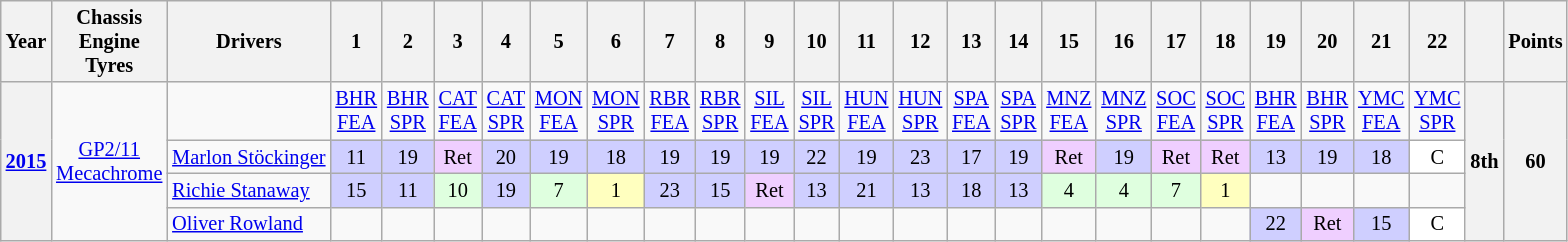<table class="wikitable" style="text-align:center; font-size:85%;">
<tr>
<th>Year</th>
<th>Chassis<br>Engine<br>Tyres</th>
<th>Drivers</th>
<th>1</th>
<th>2</th>
<th>3</th>
<th>4</th>
<th>5</th>
<th>6</th>
<th>7</th>
<th>8</th>
<th>9</th>
<th>10</th>
<th>11</th>
<th>12</th>
<th>13</th>
<th>14</th>
<th>15</th>
<th>16</th>
<th>17</th>
<th>18</th>
<th>19</th>
<th>20</th>
<th>21</th>
<th>22</th>
<th></th>
<th>Points</th>
</tr>
<tr>
<th rowspan=4><a href='#'>2015</a></th>
<td rowspan=4><a href='#'>GP2/11</a><br><a href='#'>Mecachrome</a><br></td>
<td></td>
<td><a href='#'>BHR<br>FEA</a></td>
<td><a href='#'>BHR<br>SPR</a></td>
<td><a href='#'>CAT<br>FEA</a></td>
<td><a href='#'>CAT<br>SPR</a></td>
<td><a href='#'>MON<br>FEA</a></td>
<td><a href='#'>MON<br>SPR</a></td>
<td><a href='#'>RBR<br>FEA</a></td>
<td><a href='#'>RBR<br>SPR</a></td>
<td><a href='#'>SIL<br>FEA</a></td>
<td><a href='#'>SIL<br>SPR</a></td>
<td><a href='#'>HUN<br>FEA</a></td>
<td><a href='#'>HUN<br>SPR</a></td>
<td><a href='#'>SPA<br>FEA</a></td>
<td><a href='#'>SPA<br>SPR</a></td>
<td><a href='#'>MNZ<br>FEA</a></td>
<td><a href='#'>MNZ<br>SPR</a></td>
<td><a href='#'>SOC<br>FEA</a></td>
<td><a href='#'>SOC<br>SPR</a></td>
<td><a href='#'>BHR<br>FEA</a></td>
<td><a href='#'>BHR<br>SPR</a></td>
<td><a href='#'>YMC<br>FEA</a></td>
<td><a href='#'>YMC<br>SPR</a></td>
<th rowspan=4>8th</th>
<th rowspan=4>60</th>
</tr>
<tr>
<td align=left> <a href='#'>Marlon Stöckinger</a></td>
<td style="background:#CFCFFF;">11</td>
<td style="background:#CFCFFF;">19</td>
<td style="background:#EFCFFF;">Ret</td>
<td style="background:#CFCFFF;">20</td>
<td style="background:#CFCFFF;">19</td>
<td style="background:#CFCFFF;">18</td>
<td style="background:#CFCFFF;">19</td>
<td style="background:#CFCFFF;">19</td>
<td style="background:#CFCFFF;">19</td>
<td style="background:#CFCFFF;">22</td>
<td style="background:#CFCFFF;">19</td>
<td style="background:#CFCFFF;">23</td>
<td style="background:#CFCFFF;">17</td>
<td style="background:#CFCFFF;">19</td>
<td style="background:#EFCFFF;">Ret</td>
<td style="background:#CFCFFF;">19</td>
<td style="background:#EFCFFF;">Ret</td>
<td style="background:#EFCFFF;">Ret</td>
<td style="background:#CFCFFF;">13</td>
<td style="background:#CFCFFF;">19</td>
<td style="background:#CFCFFF;">18</td>
<td style="background:#FFFFFF;">C</td>
</tr>
<tr>
<td align=left> <a href='#'>Richie Stanaway</a></td>
<td style="background:#CFCFFF;">15</td>
<td style="background:#CFCFFF;">11</td>
<td style="background:#DFFFDF;">10</td>
<td style="background:#CFCFFF;">19</td>
<td style="background:#DFFFDF;">7</td>
<td style="background:#FFFFBF;">1</td>
<td style="background:#CFCFFF;">23</td>
<td style="background:#CFCFFF;">15</td>
<td style="background:#EFCFFF;">Ret</td>
<td style="background:#CFCFFF;">13</td>
<td style="background:#CFCFFF;">21</td>
<td style="background:#CFCFFF;">13</td>
<td style="background:#CFCFFF;">18</td>
<td style="background:#CFCFFF;">13</td>
<td style="background:#DFFFDF;">4</td>
<td style="background:#DFFFDF;">4</td>
<td style="background:#DFFFDF;">7</td>
<td style="background:#FFFFBF;">1</td>
<td></td>
<td></td>
<td></td>
<td></td>
</tr>
<tr>
<td align=left> <a href='#'>Oliver Rowland</a></td>
<td></td>
<td></td>
<td></td>
<td></td>
<td></td>
<td></td>
<td></td>
<td></td>
<td></td>
<td></td>
<td></td>
<td></td>
<td></td>
<td></td>
<td></td>
<td></td>
<td></td>
<td></td>
<td style="background:#CFCFFF;">22</td>
<td style="background:#EFCFFF;">Ret</td>
<td style="background:#CFCFFF;">15</td>
<td style="background:#FFFFFF;">C</td>
</tr>
</table>
